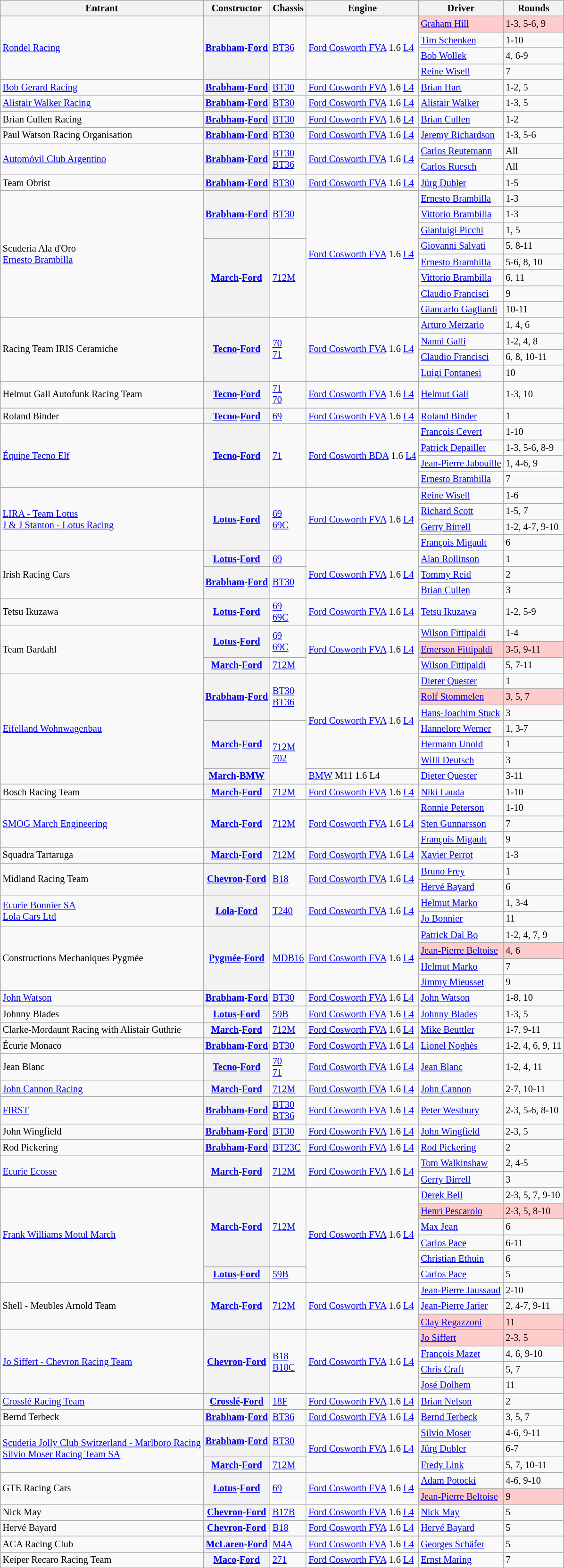<table class="wikitable" style="font-size: 85%">
<tr>
<th>Entrant</th>
<th>Constructor</th>
<th>Chassis</th>
<th>Engine</th>
<th>Driver</th>
<th>Rounds</th>
</tr>
<tr>
<td rowspan=4> <a href='#'>Rondel Racing</a></td>
<th rowspan=4><a href='#'>Brabham</a>-<a href='#'>Ford</a></th>
<td rowspan=4><a href='#'>BT36</a></td>
<td rowspan=4><a href='#'>Ford Cosworth FVA</a> 1.6 <a href='#'>L4</a></td>
<td style="background:#fcc;"> <a href='#'>Graham Hill</a></td>
<td style="background:#fcc;">1-3, 5-6, 9</td>
</tr>
<tr>
<td> <a href='#'>Tim Schenken</a></td>
<td>1-10</td>
</tr>
<tr>
<td> <a href='#'>Bob Wollek</a></td>
<td>4, 6-9</td>
</tr>
<tr>
<td> <a href='#'>Reine Wisell</a></td>
<td>7</td>
</tr>
<tr>
<td> <a href='#'>Bob Gerard Racing</a></td>
<th><a href='#'>Brabham</a>-<a href='#'>Ford</a></th>
<td><a href='#'>BT30</a></td>
<td><a href='#'>Ford Cosworth FVA</a> 1.6 <a href='#'>L4</a></td>
<td> <a href='#'>Brian Hart</a></td>
<td>1-2, 5</td>
</tr>
<tr>
<td> <a href='#'>Alistair Walker Racing</a></td>
<th><a href='#'>Brabham</a>-<a href='#'>Ford</a></th>
<td><a href='#'>BT30</a></td>
<td><a href='#'>Ford Cosworth FVA</a> 1.6 <a href='#'>L4</a></td>
<td> <a href='#'>Alistair Walker</a></td>
<td>1-3, 5</td>
</tr>
<tr>
<td> Brian Cullen Racing</td>
<th><a href='#'>Brabham</a>-<a href='#'>Ford</a></th>
<td><a href='#'>BT30</a></td>
<td><a href='#'>Ford Cosworth FVA</a> 1.6 <a href='#'>L4</a></td>
<td> <a href='#'>Brian Cullen</a></td>
<td>1-2</td>
</tr>
<tr>
<td> Paul Watson Racing Organisation</td>
<th><a href='#'>Brabham</a>-<a href='#'>Ford</a></th>
<td><a href='#'>BT30</a></td>
<td><a href='#'>Ford Cosworth FVA</a> 1.6 <a href='#'>L4</a></td>
<td> <a href='#'>Jeremy Richardson</a></td>
<td>1-3, 5-6</td>
</tr>
<tr>
<td rowspan=2> <a href='#'>Automóvil Club Argentino</a></td>
<th rowspan=2><a href='#'>Brabham</a>-<a href='#'>Ford</a></th>
<td rowspan=2><a href='#'>BT30</a><br><a href='#'>BT36</a></td>
<td rowspan=2><a href='#'>Ford Cosworth FVA</a> 1.6 <a href='#'>L4</a></td>
<td> <a href='#'>Carlos Reutemann</a></td>
<td>All</td>
</tr>
<tr>
<td> <a href='#'>Carlos Ruesch</a></td>
<td>All</td>
</tr>
<tr>
<td> Team Obrist</td>
<th><a href='#'>Brabham</a>-<a href='#'>Ford</a></th>
<td><a href='#'>BT30</a></td>
<td><a href='#'>Ford Cosworth FVA</a> 1.6 <a href='#'>L4</a></td>
<td> <a href='#'>Jürg Dubler</a></td>
<td>1-5</td>
</tr>
<tr>
<td rowspan=8> Scuderia Ala d'Oro<br> <a href='#'>Ernesto Brambilla</a></td>
<th rowspan=3><a href='#'>Brabham</a>-<a href='#'>Ford</a></th>
<td rowspan=3><a href='#'>BT30</a></td>
<td rowspan=8><a href='#'>Ford Cosworth FVA</a> 1.6 <a href='#'>L4</a></td>
<td> <a href='#'>Ernesto Brambilla</a></td>
<td>1-3</td>
</tr>
<tr>
<td> <a href='#'>Vittorio Brambilla</a></td>
<td>1-3</td>
</tr>
<tr>
<td> <a href='#'>Gianluigi Picchi</a></td>
<td>1, 5</td>
</tr>
<tr>
<th rowspan=5><a href='#'>March</a>-<a href='#'>Ford</a></th>
<td rowspan=5><a href='#'>712M</a></td>
<td> <a href='#'>Giovanni Salvati</a></td>
<td>5, 8-11</td>
</tr>
<tr>
<td> <a href='#'>Ernesto Brambilla</a></td>
<td>5-6, 8, 10</td>
</tr>
<tr>
<td> <a href='#'>Vittorio Brambilla</a></td>
<td>6, 11</td>
</tr>
<tr>
<td> <a href='#'>Claudio Francisci</a></td>
<td>9</td>
</tr>
<tr>
<td> <a href='#'>Giancarlo Gagliardi</a></td>
<td>10-11</td>
</tr>
<tr>
<td rowspan=4> Racing Team IRIS Ceramiche</td>
<th rowspan=4><a href='#'>Tecno</a>-<a href='#'>Ford</a></th>
<td rowspan=4><a href='#'>70</a><br><a href='#'>71</a></td>
<td rowspan=4><a href='#'>Ford Cosworth FVA</a> 1.6 <a href='#'>L4</a></td>
<td> <a href='#'>Arturo Merzario</a></td>
<td>1, 4, 6</td>
</tr>
<tr>
<td> <a href='#'>Nanni Galli</a></td>
<td>1-2, 4, 8</td>
</tr>
<tr>
<td> <a href='#'>Claudio Francisci</a></td>
<td>6, 8, 10-11</td>
</tr>
<tr>
<td> <a href='#'>Luigi Fontanesi</a></td>
<td>10</td>
</tr>
<tr>
<td> Helmut Gall Autofunk Racing Team</td>
<th><a href='#'>Tecno</a>-<a href='#'>Ford</a></th>
<td><a href='#'>71</a><br><a href='#'>70</a></td>
<td><a href='#'>Ford Cosworth FVA</a> 1.6 <a href='#'>L4</a></td>
<td> <a href='#'>Helmut Gall</a></td>
<td>1-3, 10</td>
</tr>
<tr>
<td> Roland Binder</td>
<th><a href='#'>Tecno</a>-<a href='#'>Ford</a></th>
<td><a href='#'>69</a></td>
<td><a href='#'>Ford Cosworth FVA</a> 1.6 <a href='#'>L4</a></td>
<td> <a href='#'>Roland Binder</a></td>
<td>1</td>
</tr>
<tr>
<td rowspan=4> <a href='#'>Équipe Tecno Elf</a></td>
<th rowspan=4><a href='#'>Tecno</a>-<a href='#'>Ford</a></th>
<td rowspan=4><a href='#'>71</a></td>
<td rowspan=4><a href='#'>Ford Cosworth BDA</a> 1.6 <a href='#'>L4</a></td>
<td> <a href='#'>François Cevert</a></td>
<td>1-10</td>
</tr>
<tr>
<td> <a href='#'>Patrick Depailler</a></td>
<td>1-3, 5-6, 8-9</td>
</tr>
<tr>
<td> <a href='#'>Jean-Pierre Jabouille</a></td>
<td>1, 4-6, 9</td>
</tr>
<tr>
<td> <a href='#'>Ernesto Brambilla</a></td>
<td>7</td>
</tr>
<tr>
<td rowspan=4> <a href='#'>LIRA - Team Lotus</a><br> <a href='#'>J & J Stanton - Lotus Racing</a></td>
<th rowspan=4><a href='#'>Lotus</a>-<a href='#'>Ford</a></th>
<td rowspan=4><a href='#'>69</a><br><a href='#'>69C</a></td>
<td rowspan=4><a href='#'>Ford Cosworth FVA</a> 1.6 <a href='#'>L4</a></td>
<td> <a href='#'>Reine Wisell</a></td>
<td>1-6</td>
</tr>
<tr>
<td> <a href='#'>Richard Scott</a></td>
<td>1-5, 7</td>
</tr>
<tr>
<td> <a href='#'>Gerry Birrell</a></td>
<td>1-2, 4-7, 9-10</td>
</tr>
<tr>
<td> <a href='#'>François Migault</a></td>
<td>6</td>
</tr>
<tr>
<td rowspan=3> Irish Racing Cars</td>
<th><a href='#'>Lotus</a>-<a href='#'>Ford</a></th>
<td><a href='#'>69</a></td>
<td rowspan=3><a href='#'>Ford Cosworth FVA</a> 1.6 <a href='#'>L4</a></td>
<td> <a href='#'>Alan Rollinson</a></td>
<td>1</td>
</tr>
<tr>
<th rowspan=2><a href='#'>Brabham</a>-<a href='#'>Ford</a></th>
<td rowspan=2><a href='#'>BT30</a></td>
<td> <a href='#'>Tommy Reid</a></td>
<td>2</td>
</tr>
<tr>
<td> <a href='#'>Brian Cullen</a></td>
<td>3</td>
</tr>
<tr>
<td> Tetsu Ikuzawa</td>
<th><a href='#'>Lotus</a>-<a href='#'>Ford</a></th>
<td><a href='#'>69</a><br><a href='#'>69C</a></td>
<td><a href='#'>Ford Cosworth FVA</a> 1.6 <a href='#'>L4</a></td>
<td> <a href='#'>Tetsu Ikuzawa</a></td>
<td>1-2, 5-9</td>
</tr>
<tr>
<td rowspan=3> Team Bardahl</td>
<th rowspan=2><a href='#'>Lotus</a>-<a href='#'>Ford</a></th>
<td rowspan=2><a href='#'>69</a><br><a href='#'>69C</a></td>
<td rowspan=3><a href='#'>Ford Cosworth FVA</a> 1.6 <a href='#'>L4</a></td>
<td> <a href='#'>Wilson Fittipaldi</a></td>
<td>1-4</td>
</tr>
<tr>
<td style="background:#fcc;"> <a href='#'>Emerson Fittipaldi</a></td>
<td style="background:#fcc;">3-5, 9-11</td>
</tr>
<tr>
<th><a href='#'>March</a>-<a href='#'>Ford</a></th>
<td><a href='#'>712M</a></td>
<td> <a href='#'>Wilson Fittipaldi</a></td>
<td>5, 7-11</td>
</tr>
<tr>
<td rowspan=7> <a href='#'>Eifelland Wohnwagenbau</a></td>
<th rowspan=3><a href='#'>Brabham</a>-<a href='#'>Ford</a></th>
<td rowspan=3><a href='#'>BT30</a><br><a href='#'>BT36</a></td>
<td rowspan=6><a href='#'>Ford Cosworth FVA</a> 1.6 <a href='#'>L4</a></td>
<td> <a href='#'>Dieter Quester</a></td>
<td>1</td>
</tr>
<tr>
<td style="background:#fcc;"> <a href='#'>Rolf Stommelen</a></td>
<td style="background:#fcc;">3, 5, 7</td>
</tr>
<tr>
<td> <a href='#'>Hans-Joachim Stuck</a></td>
<td>3</td>
</tr>
<tr>
<th rowspan=3><a href='#'>March</a>-<a href='#'>Ford</a></th>
<td rowspan=4><a href='#'>712M</a><br><a href='#'>702</a></td>
<td> <a href='#'>Hannelore Werner</a></td>
<td>1, 3-7</td>
</tr>
<tr>
<td> <a href='#'>Hermann Unold</a></td>
<td>1</td>
</tr>
<tr>
<td> <a href='#'>Willi Deutsch</a></td>
<td>3</td>
</tr>
<tr>
<th><a href='#'>March</a>-<a href='#'>BMW</a></th>
<td><a href='#'>BMW</a> M11 1.6 L4</td>
<td> <a href='#'>Dieter Quester</a></td>
<td>3-11</td>
</tr>
<tr>
<td> Bosch Racing Team</td>
<th><a href='#'>March</a>-<a href='#'>Ford</a></th>
<td><a href='#'>712M</a></td>
<td><a href='#'>Ford Cosworth FVA</a> 1.6 <a href='#'>L4</a></td>
<td> <a href='#'>Niki Lauda</a></td>
<td>1-10</td>
</tr>
<tr>
<td rowspan=3> <a href='#'>SMOG March Engineering</a></td>
<th rowspan=3><a href='#'>March</a>-<a href='#'>Ford</a></th>
<td rowspan=3><a href='#'>712M</a></td>
<td rowspan=3><a href='#'>Ford Cosworth FVA</a> 1.6 <a href='#'>L4</a></td>
<td> <a href='#'>Ronnie Peterson</a></td>
<td>1-10</td>
</tr>
<tr>
<td> <a href='#'>Sten Gunnarsson</a></td>
<td>7</td>
</tr>
<tr>
<td> <a href='#'>François Migault</a></td>
<td>9</td>
</tr>
<tr>
<td> Squadra Tartaruga</td>
<th><a href='#'>March</a>-<a href='#'>Ford</a></th>
<td><a href='#'>712M</a></td>
<td><a href='#'>Ford Cosworth FVA</a> 1.6 <a href='#'>L4</a></td>
<td> <a href='#'>Xavier Perrot</a></td>
<td>1-3</td>
</tr>
<tr>
<td rowspan=2> Midland Racing Team</td>
<th rowspan=2><a href='#'>Chevron</a>-<a href='#'>Ford</a></th>
<td rowspan=2><a href='#'>B18</a></td>
<td rowspan=2><a href='#'>Ford Cosworth FVA</a> 1.6 <a href='#'>L4</a></td>
<td> <a href='#'>Bruno Frey</a></td>
<td>1</td>
</tr>
<tr>
<td> <a href='#'>Hervé Bayard</a></td>
<td>6</td>
</tr>
<tr>
<td rowspan=2> <a href='#'>Ecurie Bonnier SA</a><br> <a href='#'>Lola Cars Ltd</a></td>
<th rowspan=2><a href='#'>Lola</a>-<a href='#'>Ford</a></th>
<td rowspan=2><a href='#'>T240</a></td>
<td rowspan=2><a href='#'>Ford Cosworth FVA</a> 1.6 <a href='#'>L4</a></td>
<td> <a href='#'>Helmut Marko</a></td>
<td>1, 3-4</td>
</tr>
<tr>
<td> <a href='#'>Jo Bonnier</a></td>
<td>11</td>
</tr>
<tr>
<td rowspan=4> Constructions Mechaniques Pygmée</td>
<th rowspan=4><a href='#'>Pygmée</a>-<a href='#'>Ford</a></th>
<td rowspan=4><a href='#'>MDB16</a></td>
<td rowspan=4><a href='#'>Ford Cosworth FVA</a> 1.6 <a href='#'>L4</a></td>
<td> <a href='#'>Patrick Dal Bo</a></td>
<td>1-2, 4, 7, 9</td>
</tr>
<tr>
<td style="background:#fcc;"> <a href='#'>Jean-Pierre Beltoise</a></td>
<td style="background:#fcc;">4, 6</td>
</tr>
<tr>
<td> <a href='#'>Helmut Marko</a></td>
<td>7</td>
</tr>
<tr>
<td> <a href='#'>Jimmy Mieusset</a></td>
<td>9</td>
</tr>
<tr>
<td> <a href='#'>John Watson</a></td>
<th><a href='#'>Brabham</a>-<a href='#'>Ford</a></th>
<td><a href='#'>BT30</a></td>
<td><a href='#'>Ford Cosworth FVA</a> 1.6 <a href='#'>L4</a></td>
<td> <a href='#'>John Watson</a></td>
<td>1-8, 10</td>
</tr>
<tr>
<td> Johnny Blades</td>
<th><a href='#'>Lotus</a>-<a href='#'>Ford</a></th>
<td><a href='#'>59B</a></td>
<td><a href='#'>Ford Cosworth FVA</a> 1.6 <a href='#'>L4</a></td>
<td> <a href='#'>Johnny Blades</a></td>
<td>1-3, 5</td>
</tr>
<tr>
<td> Clarke-Mordaunt Racing with Alistair Guthrie</td>
<th><a href='#'>March</a>-<a href='#'>Ford</a></th>
<td><a href='#'>712M</a></td>
<td><a href='#'>Ford Cosworth FVA</a> 1.6 <a href='#'>L4</a></td>
<td> <a href='#'>Mike Beuttler</a></td>
<td>1-7, 9-11</td>
</tr>
<tr>
<td> Écurie Monaco</td>
<th><a href='#'>Brabham</a>-<a href='#'>Ford</a></th>
<td><a href='#'>BT30</a></td>
<td><a href='#'>Ford Cosworth FVA</a> 1.6 <a href='#'>L4</a></td>
<td> <a href='#'>Lionel Noghès</a></td>
<td>1-2, 4, 6, 9, 11</td>
</tr>
<tr>
<td> Jean Blanc</td>
<th><a href='#'>Tecno</a>-<a href='#'>Ford</a></th>
<td><a href='#'>70</a><br><a href='#'>71</a></td>
<td><a href='#'>Ford Cosworth FVA</a> 1.6 <a href='#'>L4</a></td>
<td> <a href='#'>Jean Blanc</a></td>
<td>1-2, 4, 11</td>
</tr>
<tr>
<td> <a href='#'>John Cannon Racing</a></td>
<th><a href='#'>March</a>-<a href='#'>Ford</a></th>
<td><a href='#'>712M</a></td>
<td><a href='#'>Ford Cosworth FVA</a> 1.6 <a href='#'>L4</a></td>
<td> <a href='#'>John Cannon</a></td>
<td>2-7, 10-11</td>
</tr>
<tr>
<td> <a href='#'>FIRST</a></td>
<th><a href='#'>Brabham</a>-<a href='#'>Ford</a></th>
<td><a href='#'>BT30</a><br><a href='#'>BT36</a></td>
<td><a href='#'>Ford Cosworth FVA</a> 1.6 <a href='#'>L4</a></td>
<td> <a href='#'>Peter Westbury</a></td>
<td>2-3, 5-6, 8-10</td>
</tr>
<tr>
<td> John Wingfield</td>
<th><a href='#'>Brabham</a>-<a href='#'>Ford</a></th>
<td><a href='#'>BT30</a></td>
<td><a href='#'>Ford Cosworth FVA</a> 1.6 <a href='#'>L4</a></td>
<td> <a href='#'>John Wingfield</a></td>
<td>2-3, 5</td>
</tr>
<tr>
<td> Rod Pickering</td>
<th><a href='#'>Brabham</a>-<a href='#'>Ford</a></th>
<td><a href='#'>BT23C</a></td>
<td><a href='#'>Ford Cosworth FVA</a> 1.6 <a href='#'>L4</a></td>
<td> <a href='#'>Rod Pickering</a></td>
<td>2</td>
</tr>
<tr>
<td rowspan=2> <a href='#'>Ecurie Ecosse</a></td>
<th rowspan=2><a href='#'>March</a>-<a href='#'>Ford</a></th>
<td rowspan=2><a href='#'>712M</a></td>
<td rowspan=2><a href='#'>Ford Cosworth FVA</a> 1.6 <a href='#'>L4</a></td>
<td> <a href='#'>Tom Walkinshaw</a></td>
<td>2, 4-5</td>
</tr>
<tr>
<td> <a href='#'>Gerry Birrell</a></td>
<td>3</td>
</tr>
<tr>
<td rowspan=6> <a href='#'>Frank Williams Motul March</a></td>
<th rowspan=5><a href='#'>March</a>-<a href='#'>Ford</a></th>
<td rowspan=5><a href='#'>712M</a></td>
<td rowspan=6><a href='#'>Ford Cosworth FVA</a> 1.6 <a href='#'>L4</a></td>
<td> <a href='#'>Derek Bell</a></td>
<td>2-3, 5, 7, 9-10</td>
</tr>
<tr>
<td style="background:#fcc;"> <a href='#'>Henri Pescarolo</a></td>
<td style="background:#fcc;">2-3, 5, 8-10</td>
</tr>
<tr>
<td> <a href='#'>Max Jean</a></td>
<td>6</td>
</tr>
<tr>
<td> <a href='#'>Carlos Pace</a></td>
<td>6-11</td>
</tr>
<tr>
<td> <a href='#'>Christian Ethuin</a></td>
<td>6</td>
</tr>
<tr>
<th><a href='#'>Lotus</a>-<a href='#'>Ford</a></th>
<td><a href='#'>59B</a></td>
<td> <a href='#'>Carlos Pace</a></td>
<td>5</td>
</tr>
<tr>
<td rowspan=3> Shell - Meubles Arnold Team</td>
<th rowspan=3><a href='#'>March</a>-<a href='#'>Ford</a></th>
<td rowspan=3><a href='#'>712M</a></td>
<td rowspan=3><a href='#'>Ford Cosworth FVA</a> 1.6 <a href='#'>L4</a></td>
<td> <a href='#'>Jean-Pierre Jaussaud</a></td>
<td>2-10</td>
</tr>
<tr>
<td> <a href='#'>Jean-Pierre Jarier</a></td>
<td>2, 4-7, 9-11</td>
</tr>
<tr>
<td style="background:#fcc;"> <a href='#'>Clay Regazzoni</a></td>
<td style="background:#fcc;">11</td>
</tr>
<tr>
<td rowspan=4> <a href='#'>Jo Siffert - Chevron Racing Team</a></td>
<th rowspan=4><a href='#'>Chevron</a>-<a href='#'>Ford</a></th>
<td rowspan=4><a href='#'>B18</a><br><a href='#'>B18C</a></td>
<td rowspan=4><a href='#'>Ford Cosworth FVA</a> 1.6 <a href='#'>L4</a></td>
<td style="background:#fcc;"> <a href='#'>Jo Siffert</a></td>
<td style="background:#fcc;">2-3, 5</td>
</tr>
<tr>
<td> <a href='#'>François Mazet</a></td>
<td>4, 6, 9-10</td>
</tr>
<tr>
<td> <a href='#'>Chris Craft</a></td>
<td>5, 7</td>
</tr>
<tr>
<td> <a href='#'>José Dolhem</a></td>
<td>11</td>
</tr>
<tr>
<td> <a href='#'> Crosslé Racing Team</a></td>
<th><a href='#'>Crosslé</a>-<a href='#'>Ford</a></th>
<td><a href='#'>18F</a></td>
<td><a href='#'>Ford Cosworth FVA</a> 1.6 <a href='#'>L4</a></td>
<td> <a href='#'>Brian Nelson</a></td>
<td>2</td>
</tr>
<tr>
<td> Bernd Terbeck</td>
<th><a href='#'>Brabham</a>-<a href='#'>Ford</a></th>
<td><a href='#'>BT36</a></td>
<td><a href='#'>Ford Cosworth FVA</a> 1.6 <a href='#'>L4</a></td>
<td> <a href='#'>Bernd Terbeck</a></td>
<td>3, 5, 7</td>
</tr>
<tr>
<td rowspan=3> <a href='#'>Scuderia Jolly Club Switzerland - Marlboro Racing</a><br> <a href='#'>Silvio Moser Racing Team SA</a></td>
<th rowspan=2><a href='#'>Brabham</a>-<a href='#'>Ford</a></th>
<td rowspan=2><a href='#'>BT30</a></td>
<td rowspan=3><a href='#'>Ford Cosworth FVA</a> 1.6 <a href='#'>L4</a></td>
<td> <a href='#'>Silvio Moser</a></td>
<td>4-6, 9-11</td>
</tr>
<tr>
<td> <a href='#'>Jürg Dubler</a></td>
<td>6-7</td>
</tr>
<tr>
<th><a href='#'>March</a>-<a href='#'>Ford</a></th>
<td><a href='#'>712M</a></td>
<td> <a href='#'>Fredy Link</a></td>
<td>5, 7, 10-11</td>
</tr>
<tr>
<td rowspan=2> GTE Racing Cars</td>
<th rowspan=2><a href='#'>Lotus</a>-<a href='#'>Ford</a></th>
<td rowspan=2><a href='#'>69</a></td>
<td rowspan=2><a href='#'>Ford Cosworth FVA</a> 1.6 <a href='#'>L4</a></td>
<td> <a href='#'>Adam Potocki</a></td>
<td>4-6, 9-10</td>
</tr>
<tr>
<td style="background:#fcc;"> <a href='#'>Jean-Pierre Beltoise</a></td>
<td style="background:#fcc;">9</td>
</tr>
<tr>
<td> Nick May</td>
<th><a href='#'>Chevron</a>-<a href='#'>Ford</a></th>
<td><a href='#'>B17B</a></td>
<td><a href='#'>Ford Cosworth FVA</a> 1.6 <a href='#'>L4</a></td>
<td> <a href='#'>Nick May</a></td>
<td>5</td>
</tr>
<tr>
<td> Hervé Bayard</td>
<th><a href='#'>Chevron</a>-<a href='#'>Ford</a></th>
<td><a href='#'>B18</a></td>
<td><a href='#'>Ford Cosworth FVA</a> 1.6 <a href='#'>L4</a></td>
<td> <a href='#'>Hervé Bayard</a></td>
<td>5</td>
</tr>
<tr>
<td> ACA Racing Club</td>
<th><a href='#'>McLaren</a>-<a href='#'>Ford</a></th>
<td><a href='#'>M4A</a></td>
<td><a href='#'>Ford Cosworth FVA</a> 1.6 <a href='#'>L4</a></td>
<td> <a href='#'>Georges Schäfer</a></td>
<td>5</td>
</tr>
<tr>
<td> Keiper Recaro Racing Team</td>
<th><a href='#'>Maco</a>-<a href='#'>Ford</a></th>
<td><a href='#'>271</a></td>
<td><a href='#'>Ford Cosworth FVA</a> 1.6 <a href='#'>L4</a></td>
<td> <a href='#'>Ernst Maring</a></td>
<td>7</td>
</tr>
<tr>
</tr>
</table>
